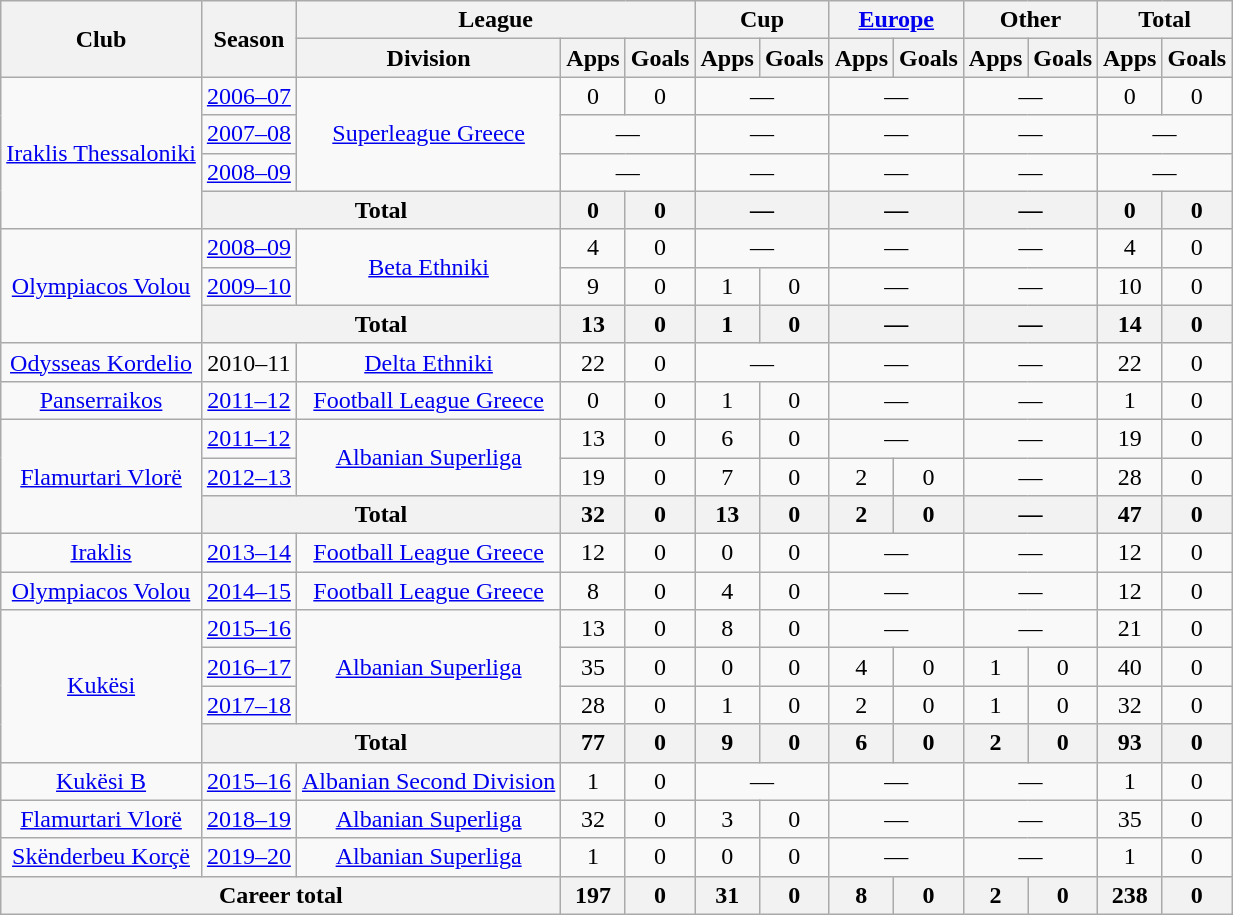<table class="wikitable" style="text-align:center">
<tr>
<th rowspan="2">Club</th>
<th rowspan="2">Season</th>
<th colspan="3">League</th>
<th colspan="2">Cup</th>
<th colspan="2"><a href='#'>Europe</a></th>
<th colspan="2">Other</th>
<th colspan="2">Total</th>
</tr>
<tr>
<th>Division</th>
<th>Apps</th>
<th>Goals</th>
<th>Apps</th>
<th>Goals</th>
<th>Apps</th>
<th>Goals</th>
<th>Apps</th>
<th>Goals</th>
<th>Apps</th>
<th>Goals</th>
</tr>
<tr>
<td rowspan="4"><a href='#'>Iraklis Thessaloniki</a></td>
<td><a href='#'>2006–07</a></td>
<td rowspan="3"><a href='#'>Superleague Greece</a></td>
<td>0</td>
<td>0</td>
<td colspan="2">—</td>
<td colspan="2">—</td>
<td colspan="2">—</td>
<td>0</td>
<td>0</td>
</tr>
<tr>
<td><a href='#'>2007–08</a></td>
<td colspan="2">—</td>
<td colspan="2">—</td>
<td colspan="2">—</td>
<td colspan="2">—</td>
<td colspan="2">—</td>
</tr>
<tr>
<td><a href='#'>2008–09</a></td>
<td colspan="2">—</td>
<td colspan="2">—</td>
<td colspan="2">—</td>
<td colspan="2">—</td>
<td colspan="2">—</td>
</tr>
<tr>
<th colspan="2">Total</th>
<th>0</th>
<th>0</th>
<th colspan="2">—</th>
<th colspan="2">—</th>
<th colspan="2">—</th>
<th>0</th>
<th>0</th>
</tr>
<tr>
<td rowspan="3"><a href='#'>Olympiacos Volou</a></td>
<td><a href='#'>2008–09</a></td>
<td rowspan="2"><a href='#'>Beta Ethniki</a></td>
<td>4</td>
<td>0</td>
<td colspan="2">—</td>
<td colspan="2">—</td>
<td colspan="2">—</td>
<td>4</td>
<td>0</td>
</tr>
<tr>
<td><a href='#'>2009–10</a></td>
<td>9</td>
<td>0</td>
<td>1</td>
<td>0</td>
<td colspan="2">—</td>
<td colspan="2">—</td>
<td>10</td>
<td>0</td>
</tr>
<tr>
<th colspan="2">Total</th>
<th>13</th>
<th>0</th>
<th>1</th>
<th>0</th>
<th colspan="2">—</th>
<th colspan="2">—</th>
<th>14</th>
<th>0</th>
</tr>
<tr>
<td rowspan="1"><a href='#'>Odysseas Kordelio</a></td>
<td>2010–11</td>
<td rowspan="1"><a href='#'>Delta Ethniki</a></td>
<td>22</td>
<td>0</td>
<td colspan="2">—</td>
<td colspan="2">—</td>
<td colspan="2">—</td>
<td>22</td>
<td>0</td>
</tr>
<tr>
<td rowspan="1"><a href='#'>Panserraikos</a></td>
<td><a href='#'>2011–12</a></td>
<td rowspan="1"><a href='#'>Football League Greece</a></td>
<td>0</td>
<td>0</td>
<td>1</td>
<td>0</td>
<td colspan="2">—</td>
<td colspan="2">—</td>
<td>1</td>
<td>0</td>
</tr>
<tr>
<td rowspan=3><a href='#'>Flamurtari Vlorë</a></td>
<td><a href='#'>2011–12</a></td>
<td rowspan=2><a href='#'>Albanian Superliga</a></td>
<td>13</td>
<td>0</td>
<td>6</td>
<td>0</td>
<td colspan="2">—</td>
<td colspan="2">—</td>
<td>19</td>
<td>0</td>
</tr>
<tr>
<td><a href='#'>2012–13</a></td>
<td>19</td>
<td>0</td>
<td>7</td>
<td>0</td>
<td>2</td>
<td>0</td>
<td colspan="2">—</td>
<td>28</td>
<td>0</td>
</tr>
<tr>
<th colspan="2" valign="center">Total</th>
<th>32</th>
<th>0</th>
<th>13</th>
<th>0</th>
<th>2</th>
<th>0</th>
<th colspan="2">—</th>
<th>47</th>
<th>0</th>
</tr>
<tr>
<td rowspan="1"><a href='#'>Iraklis</a></td>
<td><a href='#'>2013–14</a></td>
<td rowspan="1"><a href='#'>Football League Greece</a></td>
<td>12</td>
<td>0</td>
<td>0</td>
<td>0</td>
<td colspan="2">—</td>
<td colspan="2">—</td>
<td>12</td>
<td>0</td>
</tr>
<tr>
<td rowspan="1"><a href='#'>Olympiacos Volou</a></td>
<td><a href='#'>2014–15</a></td>
<td rowspan="1"><a href='#'>Football League Greece</a></td>
<td>8</td>
<td>0</td>
<td>4</td>
<td>0</td>
<td colspan="2">—</td>
<td colspan="2">—</td>
<td>12</td>
<td>0</td>
</tr>
<tr>
<td rowspan=4><a href='#'>Kukësi</a></td>
<td><a href='#'>2015–16</a></td>
<td rowspan=3><a href='#'>Albanian Superliga</a></td>
<td>13</td>
<td>0</td>
<td>8</td>
<td>0</td>
<td colspan="2">—</td>
<td colspan="2">—</td>
<td>21</td>
<td>0</td>
</tr>
<tr>
<td><a href='#'>2016–17</a></td>
<td>35</td>
<td>0</td>
<td>0</td>
<td>0</td>
<td>4</td>
<td>0</td>
<td>1</td>
<td>0</td>
<td>40</td>
<td>0</td>
</tr>
<tr>
<td><a href='#'>2017–18</a></td>
<td>28</td>
<td>0</td>
<td>1</td>
<td>0</td>
<td>2</td>
<td>0</td>
<td>1</td>
<td>0</td>
<td>32</td>
<td>0</td>
</tr>
<tr>
<th colspan="2" valign="center">Total</th>
<th>77</th>
<th>0</th>
<th>9</th>
<th>0</th>
<th>6</th>
<th>0</th>
<th>2</th>
<th>0</th>
<th>93</th>
<th>0</th>
</tr>
<tr>
<td rowspan=1><a href='#'>Kukësi B</a></td>
<td><a href='#'>2015–16</a></td>
<td rowspan=1><a href='#'>Albanian Second Division</a></td>
<td>1</td>
<td>0</td>
<td colspan="2">—</td>
<td colspan="2">—</td>
<td colspan="2">—</td>
<td>1</td>
<td>0</td>
</tr>
<tr>
<td rowspan=1><a href='#'>Flamurtari Vlorë</a></td>
<td><a href='#'>2018–19</a></td>
<td rowspan=1><a href='#'>Albanian Superliga</a></td>
<td>32</td>
<td>0</td>
<td>3</td>
<td>0</td>
<td colspan="2">—</td>
<td colspan="2">—</td>
<td>35</td>
<td>0</td>
</tr>
<tr>
<td rowspan=1><a href='#'>Skënderbeu Korçë</a></td>
<td><a href='#'>2019–20</a></td>
<td rowspan=1><a href='#'>Albanian Superliga</a></td>
<td>1</td>
<td>0</td>
<td>0</td>
<td>0</td>
<td colspan="2">—</td>
<td colspan="2">—</td>
<td>1</td>
<td>0</td>
</tr>
<tr>
<th colspan="3">Career total</th>
<th>197</th>
<th>0</th>
<th>31</th>
<th>0</th>
<th>8</th>
<th>0</th>
<th>2</th>
<th>0</th>
<th>238</th>
<th>0</th>
</tr>
</table>
